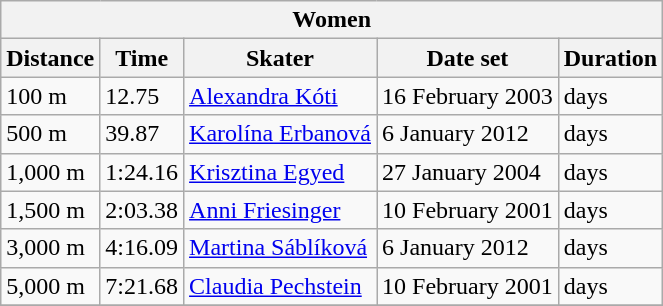<table class="wikitable">
<tr>
<th colspan="5">Women</th>
</tr>
<tr>
<th>Distance</th>
<th>Time</th>
<th>Skater</th>
<th>Date set</th>
<th>Duration</th>
</tr>
<tr>
<td>100 m</td>
<td>12.75</td>
<td> <a href='#'>Alexandra Kóti</a></td>
<td>16 February 2003</td>
<td> days</td>
</tr>
<tr>
<td>500 m</td>
<td>39.87</td>
<td> <a href='#'>Karolína Erbanová</a></td>
<td>6 January 2012</td>
<td> days</td>
</tr>
<tr>
<td>1,000 m</td>
<td>1:24.16</td>
<td> <a href='#'>Krisztina Egyed</a></td>
<td>27 January 2004</td>
<td> days</td>
</tr>
<tr>
<td>1,500 m</td>
<td>2:03.38</td>
<td> <a href='#'>Anni Friesinger</a></td>
<td>10 February 2001</td>
<td> days</td>
</tr>
<tr>
<td>3,000 m</td>
<td>4:16.09</td>
<td> <a href='#'>Martina Sáblíková</a></td>
<td>6 January 2012</td>
<td> days</td>
</tr>
<tr>
<td>5,000 m</td>
<td>7:21.68</td>
<td> <a href='#'>Claudia Pechstein</a></td>
<td>10 February 2001</td>
<td> days</td>
</tr>
<tr>
</tr>
</table>
